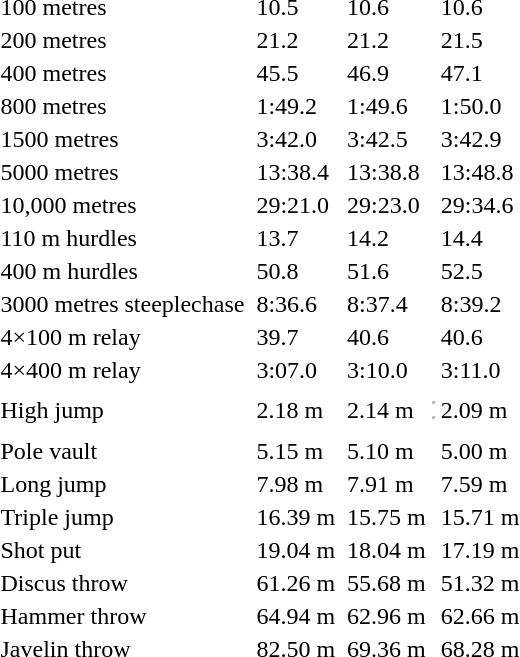<table>
<tr>
<td>100 metres</td>
<td></td>
<td>10.5</td>
<td></td>
<td>10.6</td>
<td></td>
<td>10.6</td>
</tr>
<tr>
<td>200 metres</td>
<td></td>
<td>21.2</td>
<td></td>
<td>21.2</td>
<td></td>
<td>21.5</td>
</tr>
<tr>
<td>400 metres</td>
<td></td>
<td>45.5</td>
<td></td>
<td>46.9</td>
<td></td>
<td>47.1</td>
</tr>
<tr>
<td>800 metres</td>
<td></td>
<td>1:49.2</td>
<td></td>
<td>1:49.6</td>
<td></td>
<td>1:50.0</td>
</tr>
<tr>
<td>1500 metres</td>
<td></td>
<td>3:42.0</td>
<td></td>
<td>3:42.5</td>
<td></td>
<td>3:42.9</td>
</tr>
<tr>
<td>5000 metres</td>
<td></td>
<td>13:38.4</td>
<td></td>
<td>13:38.8</td>
<td></td>
<td>13:48.8</td>
</tr>
<tr>
<td>10,000 metres</td>
<td></td>
<td>29:21.0</td>
<td></td>
<td>29:23.0</td>
<td></td>
<td>29:34.6</td>
</tr>
<tr>
<td>110 m hurdles</td>
<td></td>
<td>13.7</td>
<td></td>
<td>14.2</td>
<td></td>
<td>14.4</td>
</tr>
<tr>
<td>400 m hurdles</td>
<td></td>
<td>50.8</td>
<td></td>
<td>51.6</td>
<td></td>
<td>52.5</td>
</tr>
<tr>
<td>3000 metres steeplechase</td>
<td></td>
<td>8:36.6</td>
<td></td>
<td>8:37.4</td>
<td></td>
<td>8:39.2</td>
</tr>
<tr>
<td>4×100 m relay</td>
<td></td>
<td>39.7</td>
<td></td>
<td>40.6</td>
<td></td>
<td>40.6</td>
</tr>
<tr>
<td>4×400 m relay</td>
<td></td>
<td>3:07.0</td>
<td></td>
<td>3:10.0</td>
<td></td>
<td>3:11.0</td>
</tr>
<tr>
<td>High jump</td>
<td></td>
<td>2.18 m</td>
<td></td>
<td>2.14 m</td>
<td><hr><hr></td>
<td>2.09 m</td>
</tr>
<tr>
<td>Pole vault</td>
<td></td>
<td>5.15 m</td>
<td></td>
<td>5.10 m</td>
<td></td>
<td>5.00 m</td>
</tr>
<tr>
<td>Long jump</td>
<td></td>
<td>7.98 m</td>
<td></td>
<td>7.91 m</td>
<td></td>
<td>7.59 m</td>
</tr>
<tr>
<td>Triple jump</td>
<td></td>
<td>16.39 m</td>
<td></td>
<td>15.75 m</td>
<td></td>
<td>15.71 m</td>
</tr>
<tr>
<td>Shot put</td>
<td></td>
<td>19.04 m</td>
<td></td>
<td>18.04 m</td>
<td></td>
<td>17.19 m</td>
</tr>
<tr>
<td>Discus throw</td>
<td></td>
<td>61.26 m</td>
<td></td>
<td>55.68 m</td>
<td></td>
<td>51.32 m</td>
</tr>
<tr>
<td>Hammer throw</td>
<td></td>
<td>64.94 m</td>
<td></td>
<td>62.96 m</td>
<td></td>
<td>62.66 m</td>
</tr>
<tr>
<td>Javelin throw</td>
<td></td>
<td>82.50 m</td>
<td></td>
<td>69.36 m</td>
<td></td>
<td>68.28 m</td>
</tr>
</table>
